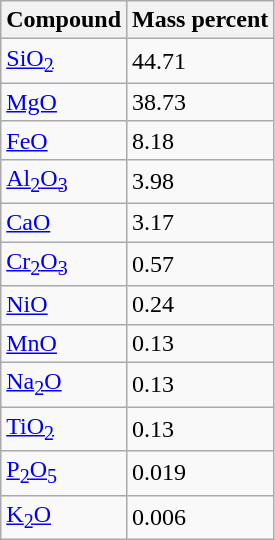<table class="wikitable">
<tr>
<th>Compound</th>
<th>Mass percent</th>
</tr>
<tr>
<td><a href='#'>SiO<sub>2</sub></a></td>
<td>44.71</td>
</tr>
<tr>
<td><a href='#'>MgO</a></td>
<td>38.73</td>
</tr>
<tr>
<td><a href='#'>FeO</a></td>
<td>8.18</td>
</tr>
<tr>
<td><a href='#'>Al<sub>2</sub>O<sub>3</sub></a></td>
<td>3.98</td>
</tr>
<tr>
<td><a href='#'>CaO</a></td>
<td>3.17</td>
</tr>
<tr>
<td><a href='#'>Cr<sub>2</sub>O<sub>3</sub></a></td>
<td>0.57</td>
</tr>
<tr>
<td><a href='#'>NiO</a></td>
<td>0.24</td>
</tr>
<tr>
<td><a href='#'>MnO</a></td>
<td>0.13</td>
</tr>
<tr>
<td><a href='#'>Na<sub>2</sub>O</a></td>
<td>0.13</td>
</tr>
<tr>
<td><a href='#'>TiO<sub>2</sub></a></td>
<td>0.13</td>
</tr>
<tr>
<td><a href='#'>P<sub>2</sub>O<sub>5</sub></a></td>
<td>0.019</td>
</tr>
<tr>
<td><a href='#'>K<sub>2</sub>O</a></td>
<td>0.006</td>
</tr>
</table>
